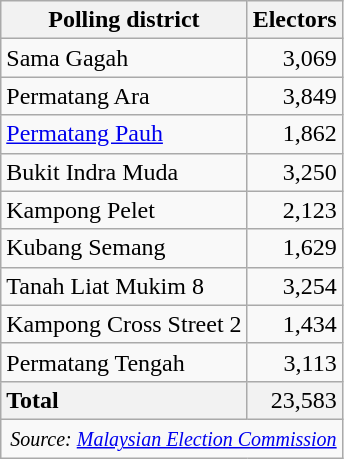<table class="wikitable sortable">
<tr>
<th>Polling district</th>
<th>Electors</th>
</tr>
<tr>
<td>Sama Gagah</td>
<td align="right">3,069</td>
</tr>
<tr>
<td>Permatang Ara</td>
<td align="right">3,849</td>
</tr>
<tr>
<td><a href='#'>Permatang Pauh</a></td>
<td align="right">1,862</td>
</tr>
<tr>
<td>Bukit Indra Muda</td>
<td align="right">3,250</td>
</tr>
<tr>
<td>Kampong Pelet</td>
<td align="right">2,123</td>
</tr>
<tr>
<td>Kubang Semang</td>
<td align="right">1,629</td>
</tr>
<tr>
<td>Tanah Liat Mukim 8</td>
<td align="right">3,254</td>
</tr>
<tr>
<td>Kampong Cross Street 2</td>
<td align="right">1,434</td>
</tr>
<tr>
<td>Permatang Tengah</td>
<td align="right">3,113</td>
</tr>
<tr>
<td style="background: #f2f2f2"><strong>Total</strong></td>
<td style="background: #f2f2f2" align="right">23,583</td>
</tr>
<tr>
<td colspan="2"  align="right"><small><em>Source: <a href='#'>Malaysian Election Commission</a></em></small></td>
</tr>
</table>
